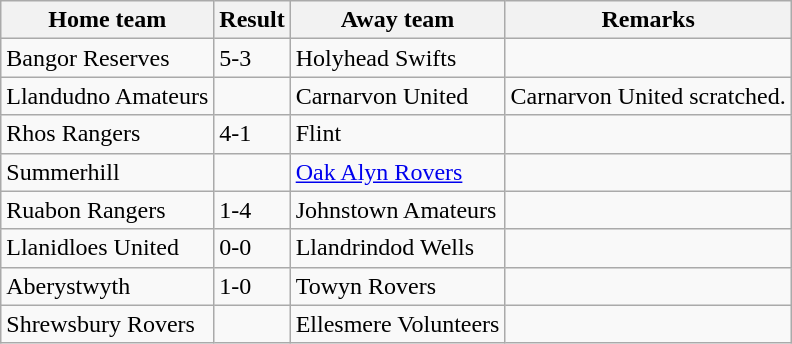<table class="wikitable">
<tr>
<th>Home team</th>
<th>Result</th>
<th>Away team</th>
<th>Remarks</th>
</tr>
<tr>
<td>Bangor Reserves</td>
<td>5-3</td>
<td>Holyhead Swifts</td>
<td></td>
</tr>
<tr>
<td>Llandudno Amateurs</td>
<td></td>
<td>Carnarvon United</td>
<td>Carnarvon United scratched.</td>
</tr>
<tr>
<td>Rhos Rangers</td>
<td>4-1</td>
<td>Flint</td>
<td></td>
</tr>
<tr>
<td>Summerhill</td>
<td></td>
<td><a href='#'>Oak Alyn Rovers</a></td>
<td></td>
</tr>
<tr>
<td>Ruabon Rangers</td>
<td>1-4</td>
<td>Johnstown Amateurs</td>
<td></td>
</tr>
<tr>
<td>Llanidloes United</td>
<td>0-0</td>
<td>Llandrindod Wells</td>
<td></td>
</tr>
<tr>
<td>Aberystwyth</td>
<td>1-0</td>
<td>Towyn Rovers</td>
<td></td>
</tr>
<tr>
<td> Shrewsbury Rovers</td>
<td></td>
<td> Ellesmere Volunteers</td>
<td></td>
</tr>
</table>
